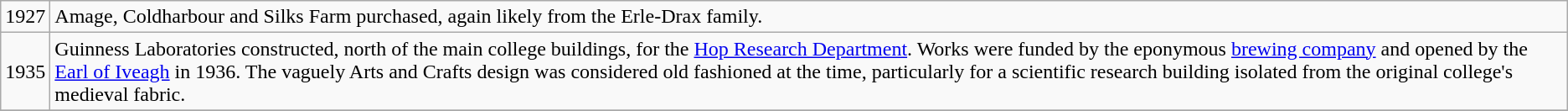<table class="wikitable">
<tr>
<td>1927</td>
<td>Amage, Coldharbour and Silks Farm purchased, again likely from the Erle-Drax family.</td>
</tr>
<tr>
<td>1935</td>
<td>Guinness Laboratories constructed, north of the main college buildings, for the <a href='#'>Hop Research Department</a>. Works were funded by the eponymous <a href='#'>brewing company</a> and opened by the <a href='#'>Earl of Iveagh</a> in 1936. The vaguely Arts and Crafts design was considered old fashioned at the time, particularly for a scientific research building isolated from the original college's medieval fabric.</td>
</tr>
<tr>
</tr>
</table>
